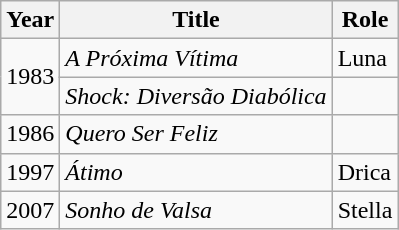<table class="wikitable">
<tr>
<th>Year</th>
<th>Title</th>
<th>Role</th>
</tr>
<tr>
<td rowspan=2>1983</td>
<td><em>A Próxima Vítima</em></td>
<td>Luna</td>
</tr>
<tr>
<td><em>Shock: Diversão Diabólica</em></td>
<td></td>
</tr>
<tr>
<td>1986</td>
<td><em>Quero Ser Feliz</em></td>
<td></td>
</tr>
<tr>
<td>1997</td>
<td><em>Átimo</em></td>
<td>Drica</td>
</tr>
<tr>
<td>2007</td>
<td><em>Sonho de Valsa</em></td>
<td>Stella</td>
</tr>
</table>
